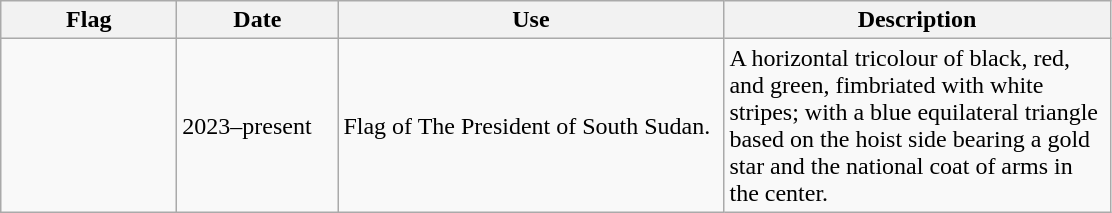<table class="wikitable">
<tr>
<th style="width:110px;">Flag</th>
<th style="width:100px;">Date</th>
<th style="width:250px;">Use</th>
<th style="width:250px;">Description</th>
</tr>
<tr>
<td></td>
<td>2023–present</td>
<td>Flag of The President of South Sudan.</td>
<td>A horizontal tricolour of black, red, and green, fimbriated with white stripes; with a blue equilateral triangle based on the hoist side bearing a gold star and the national coat of arms in the center.</td>
</tr>
</table>
